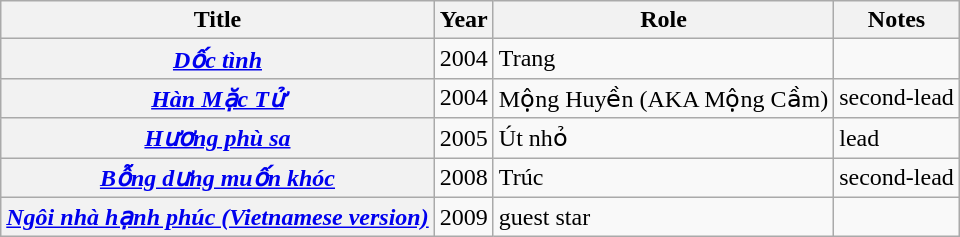<table class="wikitable plainrowheaders sortable">
<tr>
<th scope="col">Title</th>
<th scope="col">Year</th>
<th scope="col">Role</th>
<th scope="col" class="unsortable">Notes</th>
</tr>
<tr>
<th scope="row"><em><a href='#'>Dốc tình</a></em></th>
<td>2004</td>
<td>Trang</td>
<td></td>
</tr>
<tr>
<th scope="row"><em><a href='#'>Hàn Mặc Tử</a></em></th>
<td>2004</td>
<td>Mộng Huyền (AKA Mộng Cầm)</td>
<td>second-lead</td>
</tr>
<tr>
<th scope="row"><em><a href='#'>Hương phù sa</a></em></th>
<td>2005</td>
<td>Út nhỏ</td>
<td>lead</td>
</tr>
<tr>
<th scope="row"><em><a href='#'>Bỗng dưng muốn khóc</a></em></th>
<td>2008</td>
<td>Trúc</td>
<td>second-lead</td>
</tr>
<tr>
<th scope="row"><em><a href='#'>Ngôi nhà hạnh phúc (Vietnamese version)</a></em></th>
<td>2009</td>
<td>guest star</td>
<td></td>
</tr>
</table>
